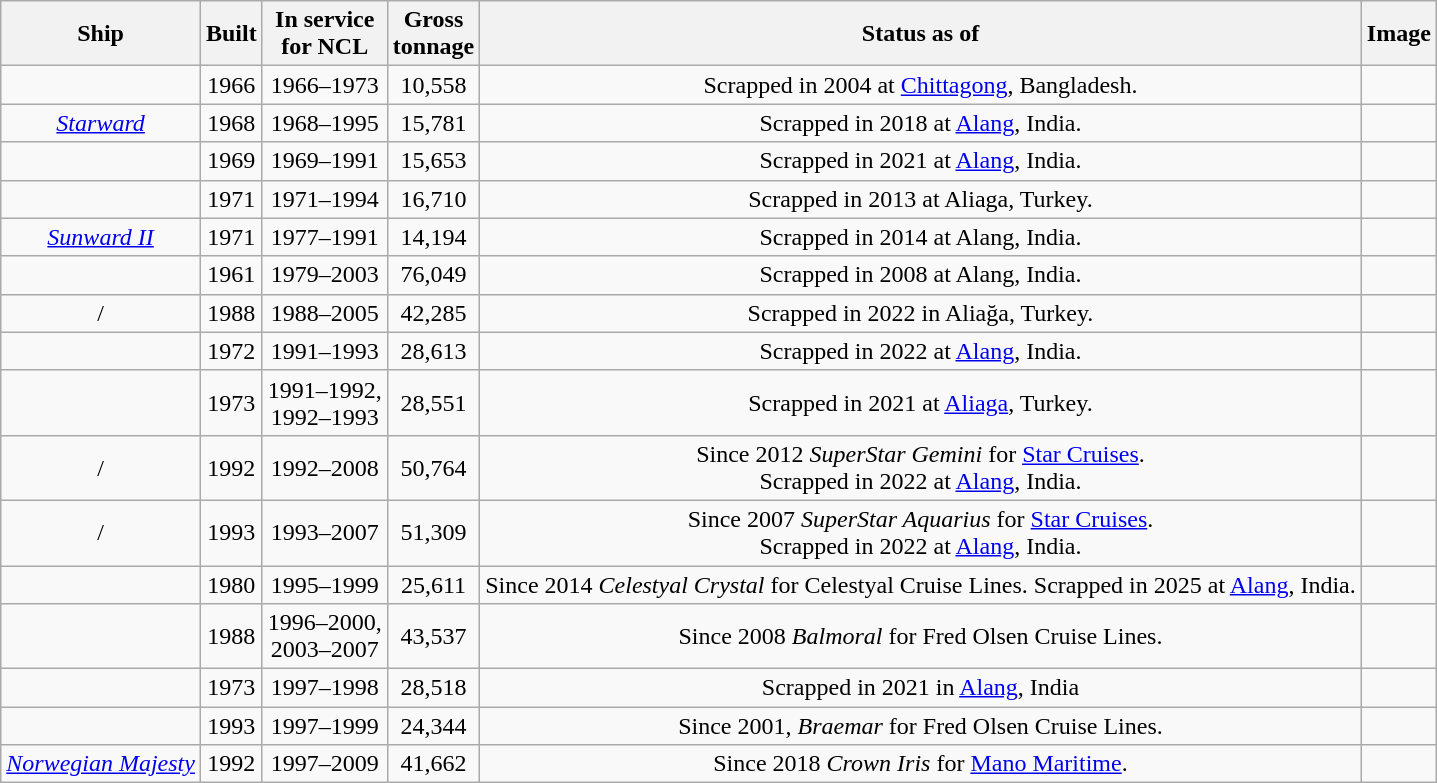<table class="wikitable sortable" style="text-align:center;">
<tr>
<th>Ship</th>
<th>Built</th>
<th>In service<br>for NCL</th>
<th>Gross<br>tonnage</th>
<th>Status as of </th>
<th>Image</th>
</tr>
<tr>
<td></td>
<td>1966</td>
<td>1966–1973</td>
<td>10,558</td>
<td>Scrapped in 2004 at <a href='#'>Chittagong</a>, Bangladesh.</td>
<td></td>
</tr>
<tr>
<td><a href='#'><em>Starward</em></a></td>
<td>1968</td>
<td>1968–1995</td>
<td>15,781</td>
<td>Scrapped in 2018 at <a href='#'>Alang</a>, India.</td>
<td></td>
</tr>
<tr>
<td></td>
<td>1969</td>
<td>1969–1991</td>
<td>15,653</td>
<td>Scrapped in 2021 at <a href='#'>Alang</a>, India.</td>
<td></td>
</tr>
<tr>
<td></td>
<td>1971</td>
<td>1971–1994</td>
<td>16,710</td>
<td>Scrapped in 2013 at Aliaga, Turkey.</td>
<td></td>
</tr>
<tr>
<td><em><a href='#'>Sunward II</a></em></td>
<td>1971</td>
<td>1977–1991</td>
<td>14,194</td>
<td>Scrapped in 2014 at Alang, India.</td>
<td></td>
</tr>
<tr>
<td></td>
<td>1961</td>
<td>1979–2003</td>
<td>76,049</td>
<td>Scrapped in 2008 at Alang, India.</td>
<td></td>
</tr>
<tr>
<td> / </td>
<td>1988</td>
<td>1988–2005</td>
<td>42,285</td>
<td>Scrapped in 2022 in Aliağa, Turkey.</td>
<td></td>
</tr>
<tr>
<td></td>
<td>1972</td>
<td>1991–1993</td>
<td>28,613</td>
<td>Scrapped in 2022 at <a href='#'>Alang</a>, India.</td>
<td></td>
</tr>
<tr>
<td></td>
<td>1973</td>
<td>1991–1992,<br>1992–1993</td>
<td>28,551</td>
<td>Scrapped in 2021 at <a href='#'>Aliaga</a>, Turkey.</td>
<td></td>
</tr>
<tr>
<td> / </td>
<td>1992</td>
<td>1992–2008</td>
<td>50,764</td>
<td>Since 2012 <em>SuperStar Gemini</em> for <a href='#'>Star Cruises</a>.<br>Scrapped in 2022 at <a href='#'>Alang</a>, India.</td>
<td></td>
</tr>
<tr>
<td> / </td>
<td>1993</td>
<td>1993–2007</td>
<td>51,309</td>
<td>Since 2007 <em>SuperStar Aquarius</em> for <a href='#'>Star Cruises</a>.<br>Scrapped in 2022 at <a href='#'>Alang</a>, India.</td>
<td></td>
</tr>
<tr>
<td></td>
<td>1980</td>
<td>1995–1999</td>
<td>25,611</td>
<td>Since 2014 <em>Celestyal Crystal</em> for Celestyal Cruise Lines. Scrapped in 2025 at <a href='#'>Alang</a>, India.</td>
<td></td>
</tr>
<tr>
<td></td>
<td>1988</td>
<td>1996–2000,<br>2003–2007</td>
<td>43,537</td>
<td>Since 2008 <em>Balmoral</em> for Fred Olsen Cruise Lines.</td>
<td></td>
</tr>
<tr>
<td></td>
<td>1973</td>
<td>1997–1998</td>
<td>28,518</td>
<td>Scrapped in 2021 in <a href='#'>Alang</a>, India</td>
<td></td>
</tr>
<tr>
<td></td>
<td>1993</td>
<td>1997–1999</td>
<td>24,344</td>
<td>Since 2001, <em>Braemar</em> for Fred Olsen Cruise Lines.</td>
<td></td>
</tr>
<tr>
<td><em><a href='#'>Norwegian Majesty</a></em></td>
<td>1992</td>
<td>1997–2009</td>
<td>41,662</td>
<td>Since 2018 <em>Crown Iris</em> for <a href='#'>Mano Maritime</a>.</td>
<td></td>
</tr>
</table>
